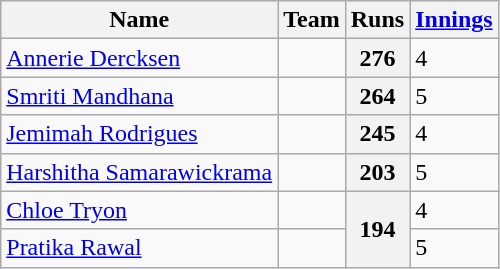<table class="wikitable">
<tr>
<th>Name</th>
<th>Team</th>
<th><strong>Runs</strong></th>
<th><a href='#'>Innings</a></th>
</tr>
<tr>
<td><a href='#'>Annerie Dercksen</a></td>
<td></td>
<th>276</th>
<td>4</td>
</tr>
<tr>
<td><a href='#'>Smriti Mandhana</a></td>
<td></td>
<th>264</th>
<td>5</td>
</tr>
<tr>
<td><a href='#'>Jemimah Rodrigues</a></td>
<td></td>
<th>245</th>
<td>4</td>
</tr>
<tr>
<td><a href='#'>Harshitha Samarawickrama</a></td>
<td></td>
<th>203</th>
<td>5</td>
</tr>
<tr>
<td><a href='#'>Chloe Tryon</a></td>
<td></td>
<th rowspan="2">194</th>
<td>4</td>
</tr>
<tr>
<td><a href='#'>Pratika Rawal</a></td>
<td></td>
<td>5</td>
</tr>
</table>
